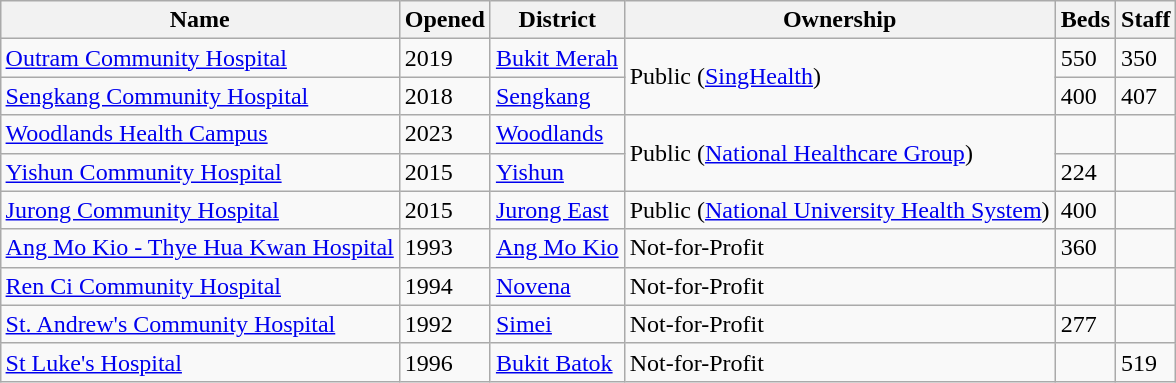<table class="wikitable sortable" style="margin-left: auto; margin-right: auto; border: none;">
<tr>
<th>Name</th>
<th>Opened</th>
<th>District</th>
<th>Ownership</th>
<th>Beds</th>
<th>Staff</th>
</tr>
<tr>
<td><a href='#'>Outram Community Hospital</a></td>
<td>2019</td>
<td><a href='#'>Bukit Merah</a></td>
<td rowspan="2">Public (<a href='#'>SingHealth</a>)</td>
<td>550</td>
<td>350</td>
</tr>
<tr>
<td><a href='#'>Sengkang Community Hospital</a></td>
<td>2018</td>
<td><a href='#'>Sengkang</a></td>
<td>400</td>
<td>407</td>
</tr>
<tr>
<td><a href='#'>Woodlands Health Campus</a></td>
<td>2023</td>
<td><a href='#'>Woodlands</a></td>
<td rowspan="2">Public (<a href='#'>National Healthcare Group</a>)</td>
<td></td>
<td></td>
</tr>
<tr>
<td><a href='#'>Yishun Community Hospital</a></td>
<td>2015</td>
<td><a href='#'>Yishun</a></td>
<td>224</td>
<td></td>
</tr>
<tr>
<td><a href='#'>Jurong Community Hospital</a></td>
<td>2015</td>
<td><a href='#'>Jurong East</a></td>
<td>Public (<a href='#'>National University Health System</a>)</td>
<td>400</td>
<td></td>
</tr>
<tr>
<td><a href='#'>Ang Mo Kio - Thye Hua Kwan Hospital</a></td>
<td>1993</td>
<td><a href='#'>Ang Mo Kio</a></td>
<td>Not-for-Profit</td>
<td>360</td>
<td></td>
</tr>
<tr>
<td><a href='#'>Ren Ci Community Hospital</a></td>
<td>1994</td>
<td><a href='#'>Novena</a></td>
<td>Not-for-Profit</td>
<td></td>
<td></td>
</tr>
<tr>
<td><a href='#'>St. Andrew's Community Hospital</a></td>
<td>1992</td>
<td><a href='#'>Simei</a></td>
<td>Not-for-Profit</td>
<td>277</td>
<td></td>
</tr>
<tr>
<td><a href='#'>St Luke's Hospital</a></td>
<td>1996</td>
<td><a href='#'>Bukit Batok</a></td>
<td>Not-for-Profit</td>
<td></td>
<td>519</td>
</tr>
</table>
